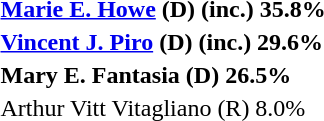<table>
<tr>
<td><strong><a href='#'>Marie E. Howe</a> (D) (inc.) 35.8%</strong></td>
</tr>
<tr>
<td><strong><a href='#'>Vincent J. Piro</a> (D) (inc.) 29.6%</strong></td>
</tr>
<tr>
<td><strong>Mary E. Fantasia (D) 26.5%</strong></td>
</tr>
<tr>
<td>Arthur Vitt Vitagliano (R) 8.0%</td>
</tr>
</table>
